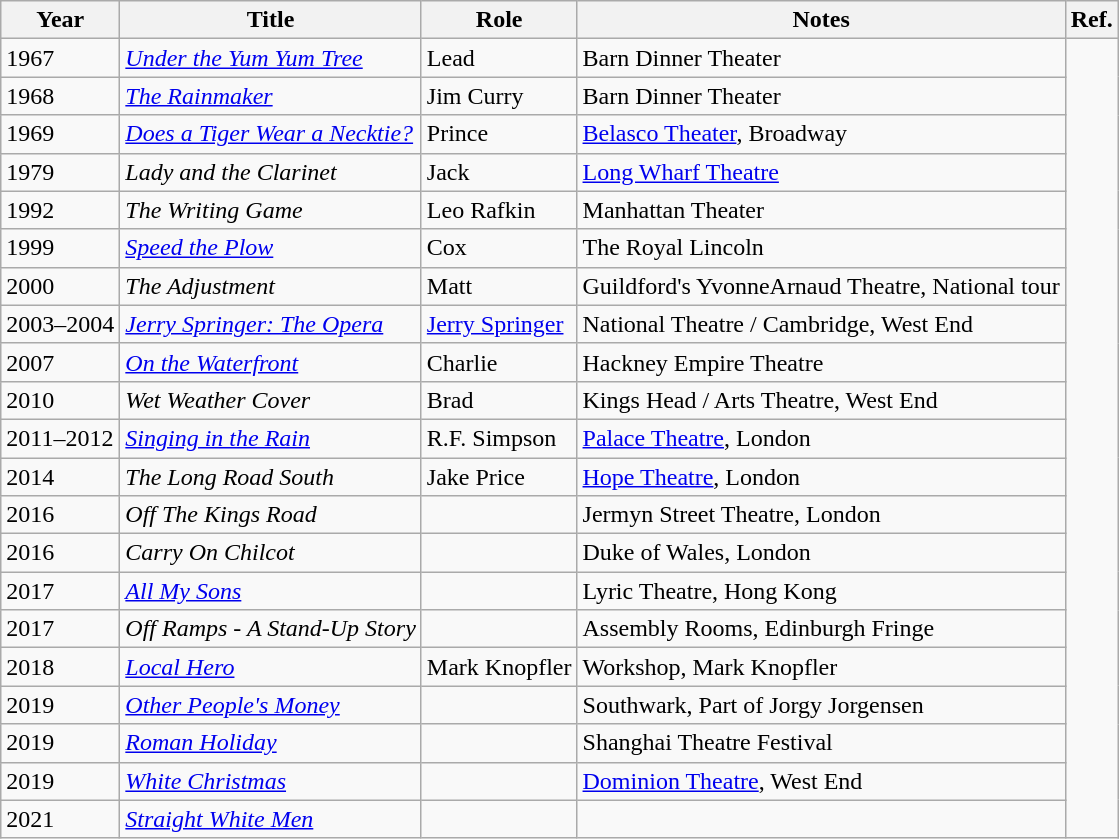<table class="wikitable">
<tr>
<th>Year</th>
<th>Title</th>
<th>Role</th>
<th>Notes</th>
<th>Ref.</th>
</tr>
<tr>
<td>1967</td>
<td><em><a href='#'>Under the Yum Yum Tree</a></em></td>
<td>Lead</td>
<td>Barn Dinner Theater</td>
<td rowspan=21></td>
</tr>
<tr>
<td>1968</td>
<td><em><a href='#'>The Rainmaker</a></em></td>
<td>Jim Curry</td>
<td>Barn Dinner Theater</td>
</tr>
<tr>
<td>1969</td>
<td><em><a href='#'>Does a Tiger Wear a Necktie?</a></em></td>
<td>Prince</td>
<td><a href='#'>Belasco Theater</a>, Broadway</td>
</tr>
<tr>
<td>1979</td>
<td><em>Lady and the Clarinet</em></td>
<td>Jack</td>
<td><a href='#'>Long Wharf Theatre</a></td>
</tr>
<tr>
<td>1992</td>
<td><em>The Writing Game</em></td>
<td>Leo Rafkin</td>
<td>Manhattan Theater</td>
</tr>
<tr>
<td>1999</td>
<td><em><a href='#'>Speed the Plow</a></em></td>
<td>Cox</td>
<td>The Royal Lincoln</td>
</tr>
<tr>
<td>2000</td>
<td><em>The Adjustment</em></td>
<td>Matt</td>
<td>Guildford's YvonneArnaud Theatre, National tour</td>
</tr>
<tr>
<td>2003–2004</td>
<td><em><a href='#'>Jerry Springer: The Opera</a></em></td>
<td><a href='#'>Jerry Springer</a></td>
<td>National Theatre / Cambridge, West End</td>
</tr>
<tr>
<td>2007</td>
<td><em><a href='#'>On the Waterfront</a></em></td>
<td>Charlie</td>
<td>Hackney Empire Theatre</td>
</tr>
<tr>
<td>2010</td>
<td><em>Wet Weather Cover</em></td>
<td>Brad</td>
<td>Kings Head / Arts Theatre, West End</td>
</tr>
<tr>
<td>2011–2012</td>
<td><em><a href='#'>Singing in the Rain</a></em></td>
<td>R.F. Simpson</td>
<td><a href='#'>Palace Theatre</a>, London</td>
</tr>
<tr>
<td>2014</td>
<td><em>The Long Road South</em></td>
<td>Jake Price</td>
<td><a href='#'>Hope Theatre</a>, London</td>
</tr>
<tr>
<td>2016</td>
<td><em>Off The Kings Road</em></td>
<td></td>
<td>Jermyn Street Theatre, London</td>
</tr>
<tr>
<td>2016</td>
<td><em>Carry On Chilcot</em></td>
<td></td>
<td>Duke of Wales, London</td>
</tr>
<tr>
<td>2017</td>
<td><em><a href='#'>All My Sons</a></em></td>
<td></td>
<td>Lyric Theatre, Hong Kong</td>
</tr>
<tr>
<td>2017</td>
<td><em>Off Ramps - A Stand-Up Story</em></td>
<td></td>
<td>Assembly Rooms, Edinburgh Fringe</td>
</tr>
<tr>
<td>2018</td>
<td><em><a href='#'>Local Hero</a></em></td>
<td>Mark Knopfler</td>
<td>Workshop, Mark Knopfler</td>
</tr>
<tr>
<td>2019</td>
<td><em><a href='#'>Other People's Money</a></em></td>
<td></td>
<td>Southwark, Part of Jorgy Jorgensen</td>
</tr>
<tr>
<td>2019</td>
<td><em><a href='#'>Roman Holiday</a></em></td>
<td></td>
<td>Shanghai Theatre Festival</td>
</tr>
<tr>
<td>2019</td>
<td><em><a href='#'>White Christmas</a></em></td>
<td></td>
<td><a href='#'>Dominion Theatre</a>, West End</td>
</tr>
<tr>
<td>2021</td>
<td><em><a href='#'>Straight White Men</a></em></td>
<td></td>
<td></td>
</tr>
</table>
